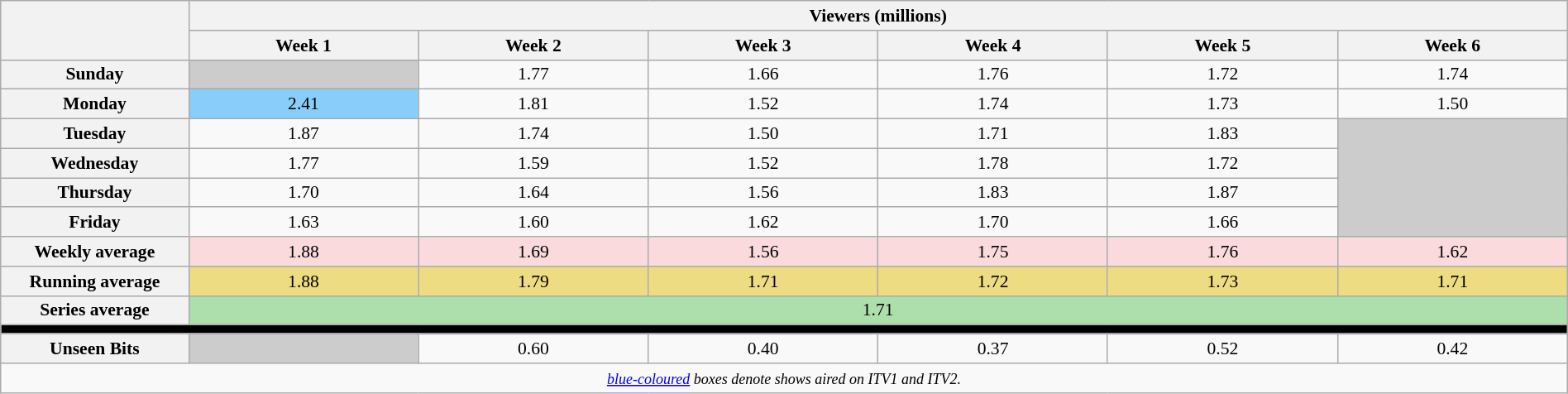<table class="wikitable" style="font-size:90%; text-align:center; width: 100%; margin-left: auto; margin-right: auto;">
<tr>
<th scope="col" rowspan="2" style="width:12%;"></th>
<th scope=col colspan=7>Viewers (millions)</th>
</tr>
<tr>
<th>Week 1</th>
<th>Week 2</th>
<th>Week 3</th>
<th>Week 4</th>
<th>Week 5</th>
<th>Week 6</th>
</tr>
<tr>
<th>Sunday</th>
<td bgcolor="#CCCCCC"></td>
<td>1.77</td>
<td>1.66</td>
<td>1.76</td>
<td>1.72</td>
<td>1.74</td>
</tr>
<tr>
<th>Monday</th>
<td style="background:#87CEFA;">2.41</td>
<td>1.81</td>
<td>1.52</td>
<td>1.74</td>
<td>1.73</td>
<td>1.50</td>
</tr>
<tr>
<th>Tuesday</th>
<td>1.87</td>
<td>1.74</td>
<td>1.50</td>
<td>1.71</td>
<td>1.83</td>
<td bgcolor="#CCCCCC" rowspan=4></td>
</tr>
<tr>
<th>Wednesday</th>
<td>1.77</td>
<td>1.59</td>
<td>1.52</td>
<td>1.78</td>
<td>1.72</td>
</tr>
<tr>
<th>Thursday</th>
<td>1.70</td>
<td>1.64</td>
<td>1.56</td>
<td>1.83</td>
<td>1.87</td>
</tr>
<tr>
<th>Friday</th>
<td>1.63</td>
<td>1.60</td>
<td>1.62</td>
<td>1.70</td>
<td>1.66</td>
</tr>
<tr>
<th>Weekly average</th>
<td style="background:#FADADD;">1.88</td>
<td style="background:#FADADD;">1.69</td>
<td style="background:#FADADD;">1.56</td>
<td style="background:#FADADD;">1.75</td>
<td style="background:#FADADD;">1.76</td>
<td style="background:#FADADD;">1.62</td>
</tr>
<tr>
<th>Running average</th>
<td style="background:#EEDC82;">1.88</td>
<td style="background:#EEDC82;">1.79</td>
<td style="background:#EEDC82;">1.71</td>
<td style="background:#EEDC82;">1.72</td>
<td style="background:#EEDC82;">1.73</td>
<td style="background:#EEDC82;">1.71</td>
</tr>
<tr>
<th>Series average</th>
<td colspan="6" style="background:#ADDFAD;">1.71</td>
</tr>
<tr>
<th colspan="7" style="background:#000"></th>
</tr>
<tr>
<th>Unseen Bits</th>
<td style="background:#ccc;"></td>
<td>0.60</td>
<td>0.40</td>
<td>0.37</td>
<td>0.52</td>
<td>0.42</td>
</tr>
<tr>
<td colspan=7><small><em><a href='#'>blue-coloured</a> boxes denote shows aired on ITV1 and ITV2.</em></small></td>
</tr>
</table>
